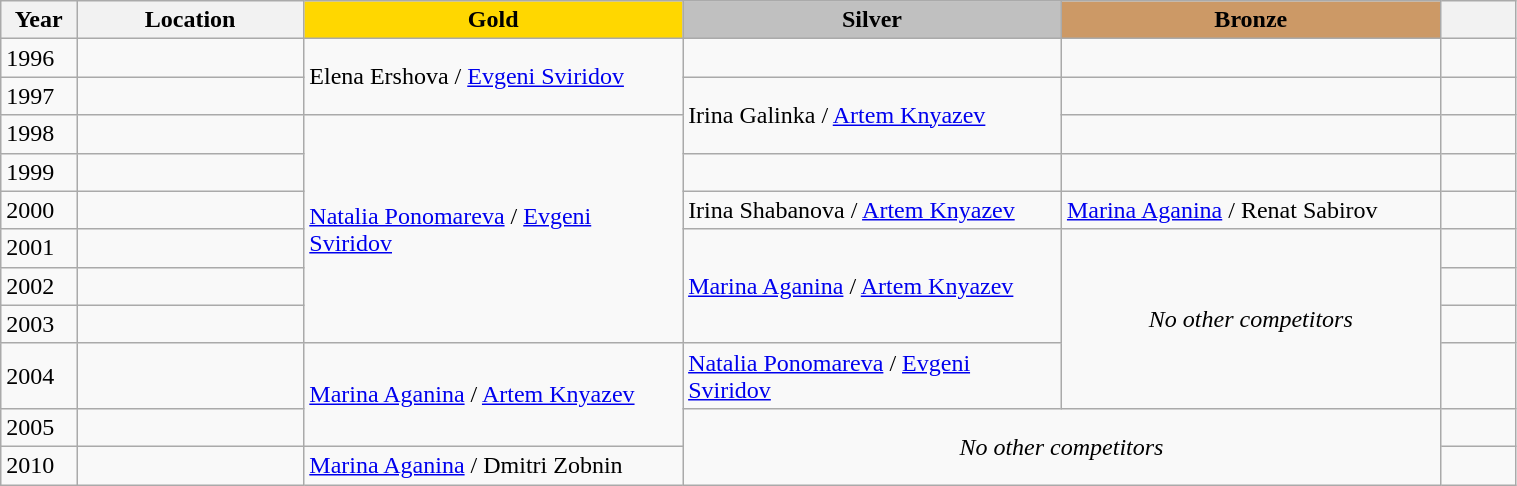<table class="wikitable unsortable" style="text-align:left; width:80%">
<tr>
<th scope="col" style="text-align:center; width:5%">Year</th>
<th scope="col" style="text-align:center; width:15%">Location</th>
<td scope="col" style="text-align:center; width:25%; background:gold"><strong>Gold</strong></td>
<td scope="col" style="text-align:center; width:25%; background:silver"><strong>Silver</strong></td>
<td scope="col" style="text-align:center; width:25%; background:#c96"><strong>Bronze</strong></td>
<th scope="col" style="text-align:center; width:5%"></th>
</tr>
<tr>
<td>1996</td>
<td></td>
<td rowspan="2">Elena Ershova / <a href='#'>Evgeni Sviridov</a></td>
<td></td>
<td></td>
<td></td>
</tr>
<tr>
<td>1997</td>
<td></td>
<td rowspan="2">Irina Galinka / <a href='#'>Artem Knyazev</a></td>
<td></td>
<td></td>
</tr>
<tr>
<td>1998</td>
<td></td>
<td rowspan="6"><a href='#'>Natalia Ponomareva</a> / <a href='#'>Evgeni Sviridov</a></td>
<td></td>
<td></td>
</tr>
<tr>
<td>1999</td>
<td></td>
<td></td>
<td></td>
<td></td>
</tr>
<tr>
<td>2000</td>
<td></td>
<td>Irina Shabanova / <a href='#'>Artem Knyazev</a></td>
<td><a href='#'>Marina Aganina</a> / Renat Sabirov</td>
<td></td>
</tr>
<tr>
<td>2001</td>
<td></td>
<td rowspan="3"><a href='#'>Marina Aganina</a> / <a href='#'>Artem Knyazev</a></td>
<td rowspan="4" align="center"><em>No other competitors</em></td>
<td></td>
</tr>
<tr>
<td>2002</td>
<td></td>
<td></td>
</tr>
<tr>
<td>2003</td>
<td></td>
<td></td>
</tr>
<tr>
<td>2004</td>
<td></td>
<td rowspan="2"><a href='#'>Marina Aganina</a> / <a href='#'>Artem Knyazev</a></td>
<td><a href='#'>Natalia Ponomareva</a> / <a href='#'>Evgeni Sviridov</a></td>
<td></td>
</tr>
<tr>
<td>2005</td>
<td></td>
<td colspan="2" rowspan="2" align="center"><em>No other competitors</em></td>
<td></td>
</tr>
<tr>
<td>2010</td>
<td></td>
<td><a href='#'>Marina Aganina</a> / Dmitri Zobnin</td>
<td></td>
</tr>
</table>
